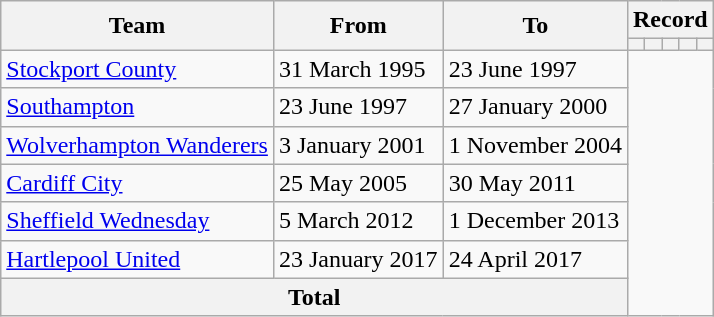<table class=wikitable style="text-align: center">
<tr>
<th rowspan=2>Team</th>
<th rowspan=2>From</th>
<th rowspan=2>To</th>
<th colspan=5>Record</th>
</tr>
<tr>
<th></th>
<th></th>
<th></th>
<th></th>
<th></th>
</tr>
<tr>
<td align=left><a href='#'>Stockport County</a></td>
<td align=left>31 March 1995</td>
<td align=left>23 June 1997<br></td>
</tr>
<tr>
<td align=left><a href='#'>Southampton</a></td>
<td align=left>23 June 1997</td>
<td align=left>27 January 2000<br></td>
</tr>
<tr>
<td align=left><a href='#'>Wolverhampton Wanderers</a></td>
<td align=left>3 January 2001</td>
<td align=left>1 November 2004<br></td>
</tr>
<tr>
<td align=left><a href='#'>Cardiff City</a></td>
<td align=left>25 May 2005</td>
<td align=left>30 May 2011<br></td>
</tr>
<tr>
<td align=left><a href='#'>Sheffield Wednesday</a></td>
<td align=left>5 March 2012</td>
<td align=left>1 December 2013<br></td>
</tr>
<tr>
<td align=left><a href='#'>Hartlepool United</a></td>
<td align=left>23 January 2017</td>
<td align=left>24 April 2017<br></td>
</tr>
<tr>
<th colspan=3>Total<br></th>
</tr>
</table>
